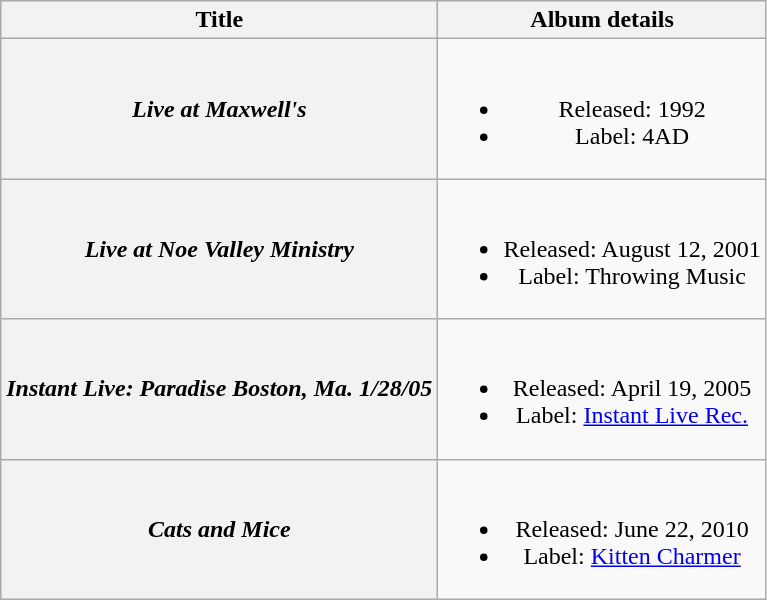<table class="wikitable plainrowheaders" style="text-align:center;">
<tr>
<th scope="col">Title</th>
<th scope="col">Album details</th>
</tr>
<tr>
<th scope="row"><em>Live at Maxwell's</em></th>
<td><br><ul><li>Released: 1992</li><li>Label: 4AD</li></ul></td>
</tr>
<tr>
<th scope="row"><em>Live at Noe Valley Ministry</em></th>
<td><br><ul><li>Released: August 12, 2001</li><li>Label: Throwing Music</li></ul></td>
</tr>
<tr>
<th scope="row"><em>Instant Live: Paradise Boston, Ma. 1/28/05</em></th>
<td><br><ul><li>Released: April 19, 2005</li><li>Label: <a href='#'>Instant Live Rec.</a></li></ul></td>
</tr>
<tr>
<th scope="row"><em>Cats and Mice</em></th>
<td><br><ul><li>Released: June 22, 2010</li><li>Label: <a href='#'>Kitten Charmer</a></li></ul></td>
</tr>
</table>
